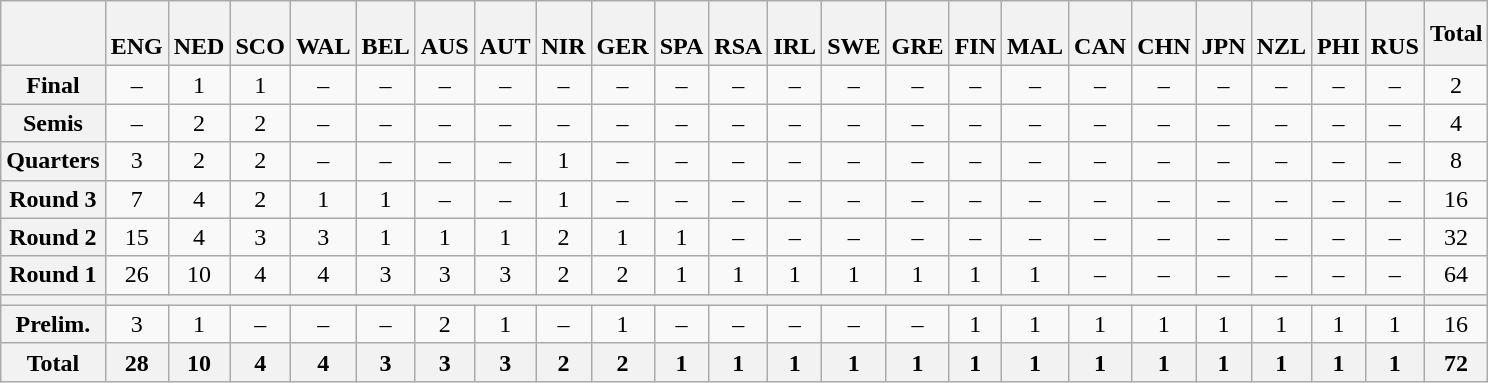<table class="wikitable">
<tr>
<th></th>
<th> <br>ENG</th>
<th> <br>NED</th>
<th> <br>SCO</th>
<th> <br>WAL</th>
<th> <br>BEL</th>
<th> <br>AUS</th>
<th> <br>AUT</th>
<th> <br>NIR</th>
<th> <br>GER</th>
<th> <br>SPA</th>
<th> <br>RSA</th>
<th> <br>IRL</th>
<th> <br>SWE</th>
<th> <br>GRE</th>
<th> <br>FIN</th>
<th> <br>MAL</th>
<th> <br>CAN</th>
<th> <br>CHN</th>
<th> <br>JPN</th>
<th> <br>NZL</th>
<th> <br>PHI</th>
<th> <br>RUS</th>
<th>Total</th>
</tr>
<tr align="center">
<th>Final</th>
<td>–</td>
<td>1</td>
<td>1</td>
<td>–</td>
<td>–</td>
<td>–</td>
<td>–</td>
<td>–</td>
<td>–</td>
<td>–</td>
<td>–</td>
<td>–</td>
<td>–</td>
<td>–</td>
<td>–</td>
<td>–</td>
<td>–</td>
<td>–</td>
<td>–</td>
<td>–</td>
<td>–</td>
<td>–</td>
<td>2</td>
</tr>
<tr align="center">
<th>Semis</th>
<td>–</td>
<td>2</td>
<td>2</td>
<td>–</td>
<td>–</td>
<td>–</td>
<td>–</td>
<td>–</td>
<td>–</td>
<td>–</td>
<td>–</td>
<td>–</td>
<td>–</td>
<td>–</td>
<td>–</td>
<td>–</td>
<td>–</td>
<td>–</td>
<td>–</td>
<td>–</td>
<td>–</td>
<td>–</td>
<td>4</td>
</tr>
<tr align="center">
<th>Quarters</th>
<td>3</td>
<td>2</td>
<td>2</td>
<td>–</td>
<td>–</td>
<td>–</td>
<td>–</td>
<td>1</td>
<td>–</td>
<td>–</td>
<td>–</td>
<td>–</td>
<td>–</td>
<td>–</td>
<td>–</td>
<td>–</td>
<td>–</td>
<td>–</td>
<td>–</td>
<td>–</td>
<td>–</td>
<td>–</td>
<td>8</td>
</tr>
<tr align="center">
<th>Round 3</th>
<td>7</td>
<td>4</td>
<td>2</td>
<td>1</td>
<td>1</td>
<td>–</td>
<td>–</td>
<td>1</td>
<td>–</td>
<td>–</td>
<td>–</td>
<td>–</td>
<td>–</td>
<td>–</td>
<td>–</td>
<td>–</td>
<td>–</td>
<td>–</td>
<td>–</td>
<td>–</td>
<td>–</td>
<td>–</td>
<td>16</td>
</tr>
<tr align="center">
<th>Round 2</th>
<td>15</td>
<td>4</td>
<td>3</td>
<td>3</td>
<td>1</td>
<td>1</td>
<td>1</td>
<td>2</td>
<td>1</td>
<td>1</td>
<td>–</td>
<td>–</td>
<td>–</td>
<td>–</td>
<td>–</td>
<td>–</td>
<td>–</td>
<td>–</td>
<td>–</td>
<td>–</td>
<td>–</td>
<td>–</td>
<td>32</td>
</tr>
<tr align="center">
<th>Round 1</th>
<td>26</td>
<td>10</td>
<td>4</td>
<td>4</td>
<td>3</td>
<td>3</td>
<td>3</td>
<td>2</td>
<td>2</td>
<td>1</td>
<td>1</td>
<td>1</td>
<td>1</td>
<td>1</td>
<td>1</td>
<td>1</td>
<td>–</td>
<td>–</td>
<td>–</td>
<td>–</td>
<td>–</td>
<td>–</td>
<td>64</td>
</tr>
<tr align="center">
<th colspan=1></th>
<th colspan=22></th>
<th colspan=1></th>
</tr>
<tr align="center">
<th>Prelim.</th>
<td>3</td>
<td>1</td>
<td>–</td>
<td>–</td>
<td>–</td>
<td>2</td>
<td>1</td>
<td>–</td>
<td>1</td>
<td>–</td>
<td>–</td>
<td>–</td>
<td>–</td>
<td>–</td>
<td>1</td>
<td>1</td>
<td>1</td>
<td>1</td>
<td>1</td>
<td>1</td>
<td>1</td>
<td>1</td>
<td>16</td>
</tr>
<tr>
<th>Total</th>
<th>28</th>
<th>10</th>
<th>4</th>
<th>4</th>
<th>3</th>
<th>3</th>
<th>3</th>
<th>2</th>
<th>2</th>
<th>1</th>
<th>1</th>
<th>1</th>
<th>1</th>
<th>1</th>
<th>1</th>
<th>1</th>
<th>1</th>
<th>1</th>
<th>1</th>
<th>1</th>
<th>1</th>
<th>1</th>
<th>72</th>
</tr>
</table>
